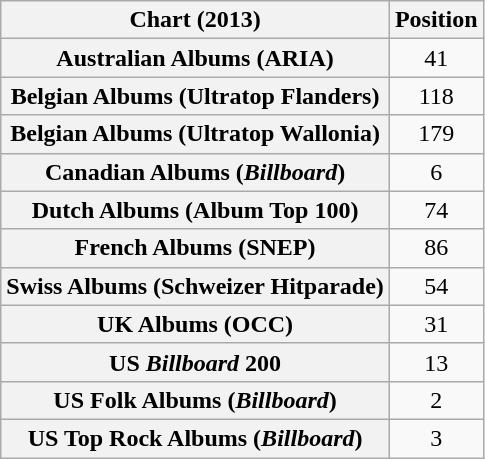<table class="wikitable sortable plainrowheaders" style="text-align:center">
<tr>
<th scope="col">Chart (2013)</th>
<th scope="col">Position</th>
</tr>
<tr>
<th scope="row">Australian Albums (ARIA)</th>
<td>41</td>
</tr>
<tr>
<th scope="row">Belgian Albums (Ultratop Flanders)</th>
<td>118</td>
</tr>
<tr>
<th scope="row">Belgian Albums (Ultratop Wallonia)</th>
<td>179</td>
</tr>
<tr>
<th scope="row">Canadian Albums (<em>Billboard</em>)</th>
<td>6</td>
</tr>
<tr>
<th scope="row">Dutch Albums (Album Top 100)</th>
<td>74</td>
</tr>
<tr>
<th scope="row">French Albums (SNEP)</th>
<td>86</td>
</tr>
<tr>
<th scope="row">Swiss Albums (Schweizer Hitparade)</th>
<td>54</td>
</tr>
<tr>
<th scope="row">UK Albums (OCC)</th>
<td>31</td>
</tr>
<tr>
<th scope="row">US <em>Billboard</em> 200</th>
<td>13</td>
</tr>
<tr>
<th scope="row">US Folk Albums (<em>Billboard</em>)</th>
<td>2</td>
</tr>
<tr>
<th scope="row">US Top Rock Albums (<em>Billboard</em>)</th>
<td>3</td>
</tr>
</table>
